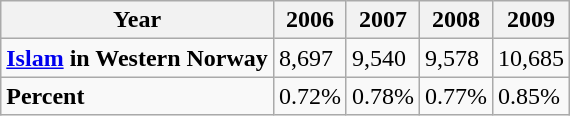<table class="wikitable">
<tr>
<th>Year</th>
<th>2006</th>
<th>2007</th>
<th>2008</th>
<th>2009</th>
</tr>
<tr>
<td><strong><a href='#'>Islam</a> in Western Norway</strong></td>
<td>8,697</td>
<td>9,540</td>
<td>9,578</td>
<td>10,685</td>
</tr>
<tr>
<td><strong>Percent</strong></td>
<td>0.72%</td>
<td>0.78%</td>
<td>0.77%</td>
<td>0.85%</td>
</tr>
</table>
